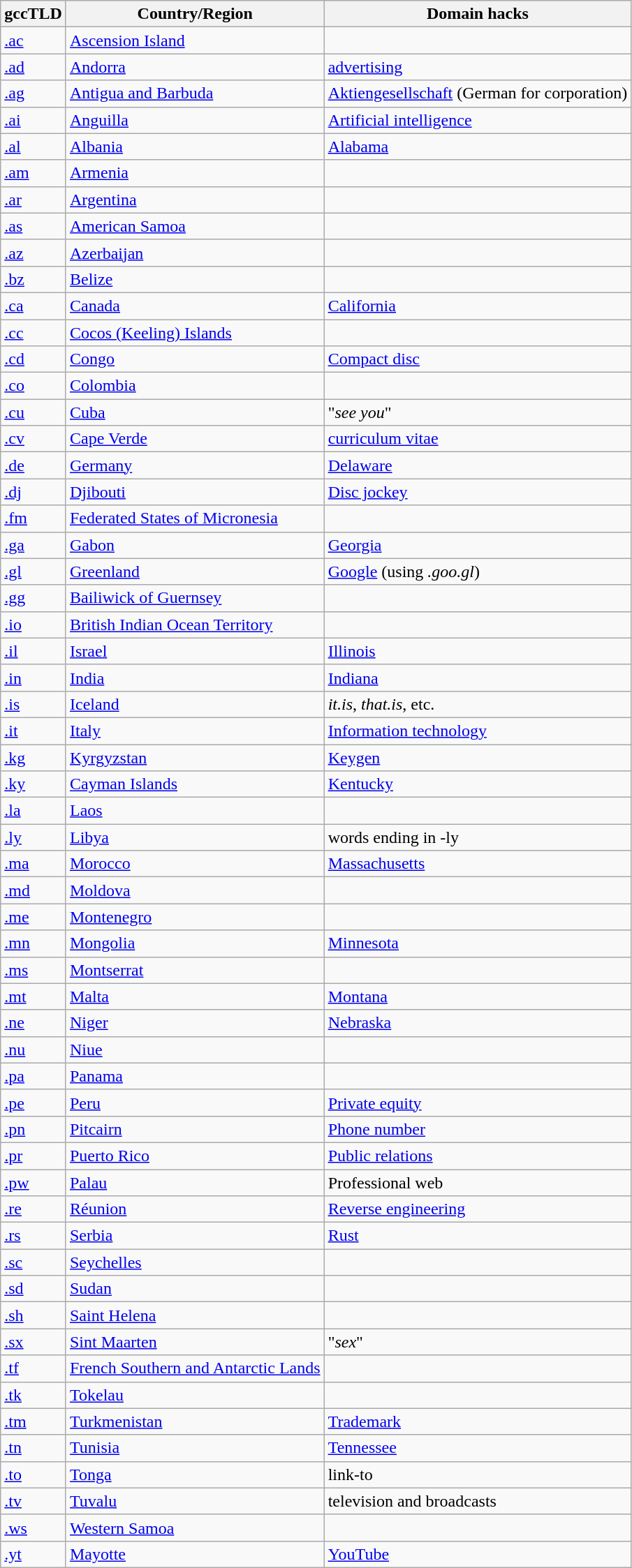<table class="wikitable sortable mw-collapsible sticky-header">
<tr>
<th scope="col">gccTLD</th>
<th scope="col">Country/Region</th>
<th scope="col" class="unsortable">Domain hacks</th>
</tr>
<tr>
<td><a href='#'>.ac</a></td>
<td><a href='#'>Ascension Island</a></td>
<td></td>
</tr>
<tr>
<td><a href='#'>.ad</a></td>
<td><a href='#'>Andorra</a></td>
<td><a href='#'>advertising</a></td>
</tr>
<tr>
<td><a href='#'>.ag</a></td>
<td><a href='#'>Antigua and Barbuda</a></td>
<td><a href='#'>Aktiengesellschaft</a> (German for corporation)</td>
</tr>
<tr>
<td><a href='#'>.ai</a></td>
<td><a href='#'>Anguilla</a></td>
<td><a href='#'>Artificial intelligence</a></td>
</tr>
<tr>
<td><a href='#'>.al</a></td>
<td><a href='#'>Albania</a></td>
<td><a href='#'>Alabama</a></td>
</tr>
<tr>
<td><a href='#'>.am</a></td>
<td><a href='#'>Armenia</a></td>
<td></td>
</tr>
<tr>
<td><a href='#'>.ar</a></td>
<td><a href='#'>Argentina</a></td>
<td></td>
</tr>
<tr>
<td><a href='#'>.as</a></td>
<td><a href='#'>American Samoa</a></td>
<td></td>
</tr>
<tr>
<td><a href='#'>.az</a></td>
<td><a href='#'>Azerbaijan</a></td>
<td></td>
</tr>
<tr>
<td><a href='#'>.bz</a></td>
<td><a href='#'>Belize</a></td>
<td></td>
</tr>
<tr>
<td><a href='#'>.ca</a></td>
<td><a href='#'>Canada</a></td>
<td><a href='#'>California</a></td>
</tr>
<tr>
<td><a href='#'>.cc</a></td>
<td><a href='#'>Cocos (Keeling) Islands</a></td>
<td></td>
</tr>
<tr>
<td><a href='#'>.cd</a></td>
<td><a href='#'>Congo</a></td>
<td><a href='#'>Compact disc</a></td>
</tr>
<tr>
<td><a href='#'>.co</a></td>
<td><a href='#'>Colombia</a></td>
<td></td>
</tr>
<tr>
<td><a href='#'>.cu</a></td>
<td><a href='#'>Cuba</a></td>
<td>"<em>see you</em>"</td>
</tr>
<tr>
<td><a href='#'>.cv</a></td>
<td><a href='#'>Cape Verde</a></td>
<td><a href='#'>curriculum vitae</a></td>
</tr>
<tr>
<td><a href='#'>.de</a></td>
<td><a href='#'>Germany</a></td>
<td><a href='#'>Delaware</a></td>
</tr>
<tr>
<td><a href='#'>.dj</a></td>
<td><a href='#'>Djibouti</a></td>
<td><a href='#'>Disc jockey</a></td>
</tr>
<tr>
<td><a href='#'>.fm</a></td>
<td><a href='#'>Federated States of Micronesia</a></td>
<td></td>
</tr>
<tr>
<td><a href='#'>.ga</a></td>
<td><a href='#'>Gabon</a></td>
<td><a href='#'>Georgia</a></td>
</tr>
<tr>
<td><a href='#'>.gl</a></td>
<td><a href='#'>Greenland</a></td>
<td><a href='#'>Google</a> (using <em>.goo.gl</em>)</td>
</tr>
<tr>
<td><a href='#'>.gg</a></td>
<td><a href='#'>Bailiwick of Guernsey</a></td>
<td></td>
</tr>
<tr>
<td><a href='#'>.io</a></td>
<td><a href='#'>British Indian Ocean Territory</a></td>
<td></td>
</tr>
<tr>
<td><a href='#'>.il</a></td>
<td><a href='#'>Israel</a></td>
<td><a href='#'>Illinois</a></td>
</tr>
<tr>
<td><a href='#'>.in</a></td>
<td><a href='#'>India</a></td>
<td><a href='#'>Indiana</a></td>
</tr>
<tr>
<td><a href='#'>.is</a></td>
<td><a href='#'>Iceland</a></td>
<td><em>it.is</em>, <em>that.is</em>, etc.</td>
</tr>
<tr>
<td><a href='#'>.it</a></td>
<td><a href='#'>Italy</a></td>
<td><a href='#'>Information technology</a></td>
</tr>
<tr>
<td><a href='#'>.kg</a></td>
<td><a href='#'>Kyrgyzstan</a></td>
<td><a href='#'>Keygen</a></td>
</tr>
<tr>
<td><a href='#'>.ky</a></td>
<td><a href='#'>Cayman Islands</a></td>
<td><a href='#'>Kentucky</a></td>
</tr>
<tr>
<td><a href='#'>.la</a></td>
<td><a href='#'>Laos</a></td>
<td></td>
</tr>
<tr>
<td><a href='#'>.ly</a></td>
<td><a href='#'>Libya</a></td>
<td>words ending in -ly</td>
</tr>
<tr>
<td><a href='#'>.ma</a></td>
<td><a href='#'>Morocco</a></td>
<td><a href='#'>Massachusetts</a></td>
</tr>
<tr>
<td><a href='#'>.md</a></td>
<td><a href='#'>Moldova</a></td>
<td></td>
</tr>
<tr>
<td><a href='#'>.me</a></td>
<td><a href='#'>Montenegro</a></td>
<td></td>
</tr>
<tr>
<td><a href='#'>.mn</a></td>
<td><a href='#'>Mongolia</a></td>
<td><a href='#'>Minnesota</a></td>
</tr>
<tr>
<td><a href='#'>.ms</a></td>
<td><a href='#'>Montserrat</a></td>
<td></td>
</tr>
<tr>
<td><a href='#'>.mt</a></td>
<td><a href='#'>Malta</a></td>
<td><a href='#'>Montana</a></td>
</tr>
<tr>
<td><a href='#'>.ne</a></td>
<td><a href='#'>Niger</a></td>
<td><a href='#'>Nebraska</a></td>
</tr>
<tr>
<td><a href='#'>.nu</a></td>
<td><a href='#'>Niue</a></td>
<td></td>
</tr>
<tr>
<td><a href='#'>.pa</a></td>
<td><a href='#'>Panama</a></td>
<td></td>
</tr>
<tr>
<td><a href='#'>.pe</a></td>
<td><a href='#'>Peru</a></td>
<td><a href='#'>Private equity</a></td>
</tr>
<tr>
<td><a href='#'>.pn</a></td>
<td><a href='#'>Pitcairn</a></td>
<td><a href='#'>Phone number</a></td>
</tr>
<tr>
<td><a href='#'>.pr</a></td>
<td><a href='#'>Puerto Rico</a></td>
<td><a href='#'>Public relations</a></td>
</tr>
<tr>
<td><a href='#'>.pw</a></td>
<td><a href='#'>Palau</a></td>
<td>Professional web</td>
</tr>
<tr>
<td><a href='#'>.re</a></td>
<td><a href='#'>Réunion</a></td>
<td><a href='#'>Reverse engineering</a></td>
</tr>
<tr>
<td><a href='#'>.rs</a></td>
<td><a href='#'>Serbia</a></td>
<td><a href='#'>Rust</a></td>
</tr>
<tr>
<td><a href='#'>.sc</a></td>
<td><a href='#'>Seychelles</a></td>
<td></td>
</tr>
<tr>
<td><a href='#'>.sd</a></td>
<td><a href='#'>Sudan</a></td>
<td></td>
</tr>
<tr>
<td><a href='#'>.sh</a></td>
<td><a href='#'>Saint Helena</a></td>
<td></td>
</tr>
<tr>
<td><a href='#'>.sx</a></td>
<td><a href='#'>Sint Maarten</a></td>
<td>"<em>sex</em>"</td>
</tr>
<tr>
<td><a href='#'>.tf</a></td>
<td><a href='#'>French Southern and Antarctic Lands</a></td>
<td></td>
</tr>
<tr>
<td><a href='#'>.tk</a></td>
<td><a href='#'>Tokelau</a></td>
<td></td>
</tr>
<tr>
<td><a href='#'>.tm</a></td>
<td><a href='#'>Turkmenistan</a></td>
<td><a href='#'>Trademark</a></td>
</tr>
<tr>
<td><a href='#'>.tn</a></td>
<td><a href='#'>Tunisia</a></td>
<td><a href='#'>Tennessee</a></td>
</tr>
<tr>
<td><a href='#'>.to</a></td>
<td><a href='#'>Tonga</a></td>
<td>link-to</td>
</tr>
<tr>
<td><a href='#'>.tv</a></td>
<td><a href='#'>Tuvalu</a></td>
<td>television and broadcasts</td>
</tr>
<tr>
<td><a href='#'>.ws</a></td>
<td><a href='#'>Western Samoa</a></td>
<td></td>
</tr>
<tr>
<td><a href='#'>.yt</a></td>
<td><a href='#'>Mayotte</a></td>
<td><a href='#'>YouTube</a></td>
</tr>
</table>
